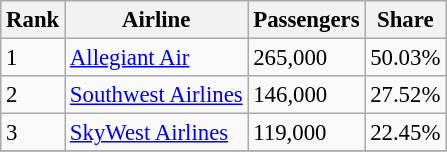<table class="wikitable sortable" style="font-size: 95%">
<tr>
<th>Rank</th>
<th>Airline</th>
<th>Passengers</th>
<th>Share</th>
</tr>
<tr>
<td>1</td>
<td><a href='#'>Allegiant Air</a></td>
<td>265,000</td>
<td>50.03%</td>
</tr>
<tr>
<td>2</td>
<td><a href='#'>Southwest Airlines</a></td>
<td>146,000</td>
<td>27.52%</td>
</tr>
<tr>
<td>3</td>
<td><a href='#'>SkyWest Airlines</a></td>
<td>119,000</td>
<td>22.45%</td>
</tr>
<tr>
</tr>
</table>
